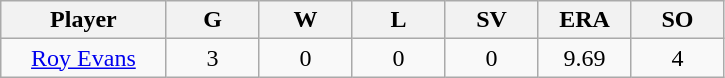<table class="wikitable sortable">
<tr>
<th bgcolor="#DDDDFF" width="16%">Player</th>
<th bgcolor="#DDDDFF" width="9%">G</th>
<th bgcolor="#DDDDFF" width="9%">W</th>
<th bgcolor="#DDDDFF" width="9%">L</th>
<th bgcolor="#DDDDFF" width="9%">SV</th>
<th bgcolor="#DDDDFF" width="9%">ERA</th>
<th bgcolor="#DDDDFF" width="9%">SO</th>
</tr>
<tr align="center">
<td><a href='#'>Roy Evans</a></td>
<td>3</td>
<td>0</td>
<td>0</td>
<td>0</td>
<td>9.69</td>
<td>4</td>
</tr>
</table>
